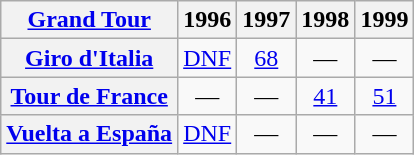<table class="wikitable plainrowheaders">
<tr>
<th scope="col"><a href='#'>Grand Tour</a></th>
<th scope="col">1996</th>
<th scope="col">1997</th>
<th scope="col">1998</th>
<th scope="col">1999</th>
</tr>
<tr style="text-align:center;">
<th scope="row"> <a href='#'>Giro d'Italia</a></th>
<td style="text-align:center;"><a href='#'>DNF</a></td>
<td style="text-align:center;"><a href='#'>68</a></td>
<td>—</td>
<td>—</td>
</tr>
<tr style="text-align:center;">
<th scope="row"> <a href='#'>Tour de France</a></th>
<td>—</td>
<td>—</td>
<td style="text-align:center;"><a href='#'>41</a></td>
<td style="text-align:center;"><a href='#'>51</a></td>
</tr>
<tr style="text-align:center;">
<th scope="row"> <a href='#'>Vuelta a España</a></th>
<td style="text-align:center;"><a href='#'>DNF</a></td>
<td>—</td>
<td>—</td>
<td>—</td>
</tr>
</table>
